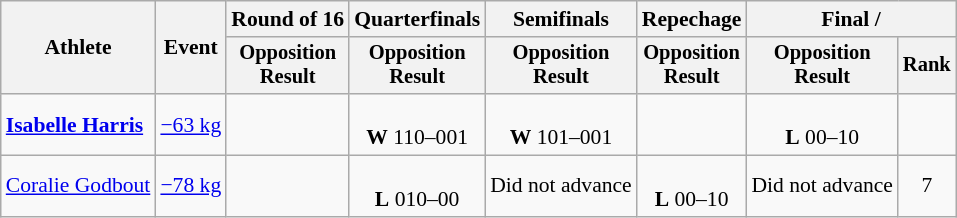<table class="wikitable" style="font-size:90%">
<tr>
<th rowspan=2>Athlete</th>
<th rowspan=2>Event</th>
<th>Round of 16</th>
<th>Quarterfinals</th>
<th>Semifinals</th>
<th>Repechage</th>
<th colspan=2>Final / </th>
</tr>
<tr style="font-size:95%">
<th>Opposition<br>Result</th>
<th>Opposition<br>Result</th>
<th>Opposition<br>Result</th>
<th>Opposition<br>Result</th>
<th>Opposition<br>Result</th>
<th>Rank</th>
</tr>
<tr align=center>
<td align=left><strong><a href='#'>Isabelle Harris</a></strong></td>
<td align=left><a href='#'>−63 kg</a></td>
<td></td>
<td><br><strong>W</strong> 110–001</td>
<td><br><strong>W</strong> 101–001</td>
<td></td>
<td><br><strong>L</strong> 00–10</td>
<td></td>
</tr>
<tr align=center>
<td align=left><a href='#'>Coralie Godbout</a></td>
<td align=left><a href='#'>−78 kg</a></td>
<td></td>
<td><br><strong>L</strong> 010–00</td>
<td>Did not advance</td>
<td><br><strong>L</strong> 00–10</td>
<td>Did not advance</td>
<td>7</td>
</tr>
</table>
